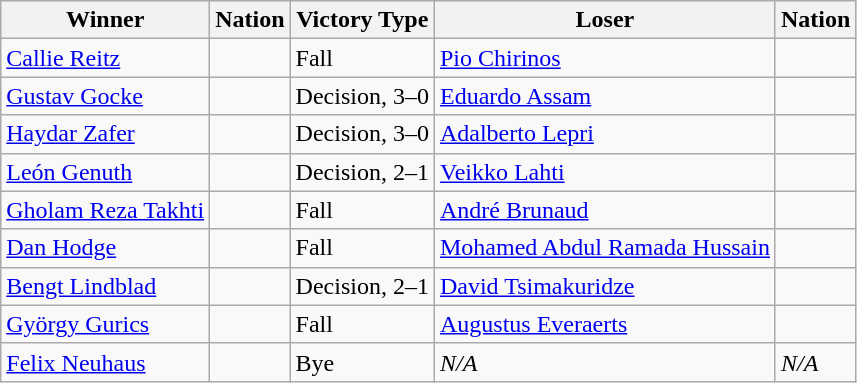<table class="wikitable sortable" style="text-align:left;">
<tr>
<th>Winner</th>
<th>Nation</th>
<th>Victory Type</th>
<th>Loser</th>
<th>Nation</th>
</tr>
<tr>
<td><a href='#'>Callie Reitz</a></td>
<td></td>
<td>Fall</td>
<td><a href='#'>Pio Chirinos</a></td>
<td></td>
</tr>
<tr>
<td><a href='#'>Gustav Gocke</a></td>
<td></td>
<td>Decision, 3–0</td>
<td><a href='#'>Eduardo Assam</a></td>
<td></td>
</tr>
<tr>
<td><a href='#'>Haydar Zafer</a></td>
<td></td>
<td>Decision, 3–0</td>
<td><a href='#'>Adalberto Lepri</a></td>
<td></td>
</tr>
<tr>
<td><a href='#'>León Genuth</a></td>
<td></td>
<td>Decision, 2–1</td>
<td><a href='#'>Veikko Lahti</a></td>
<td></td>
</tr>
<tr>
<td><a href='#'>Gholam Reza Takhti</a></td>
<td></td>
<td>Fall</td>
<td><a href='#'>André Brunaud</a></td>
<td></td>
</tr>
<tr>
<td><a href='#'>Dan Hodge</a></td>
<td></td>
<td>Fall</td>
<td><a href='#'>Mohamed Abdul Ramada Hussain</a></td>
<td></td>
</tr>
<tr>
<td><a href='#'>Bengt Lindblad</a></td>
<td></td>
<td>Decision, 2–1</td>
<td><a href='#'>David Tsimakuridze</a></td>
<td></td>
</tr>
<tr>
<td><a href='#'>György Gurics</a></td>
<td></td>
<td>Fall</td>
<td><a href='#'>Augustus Everaerts</a></td>
<td></td>
</tr>
<tr>
<td><a href='#'>Felix Neuhaus</a></td>
<td></td>
<td>Bye</td>
<td><em>N/A</em></td>
<td><em>N/A</em></td>
</tr>
</table>
